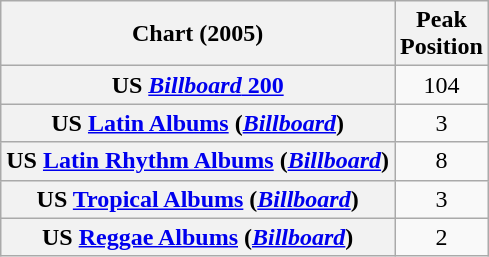<table class="wikitable plainrowheaders" style="text-align:center;">
<tr>
<th scope="col">Chart (2005)</th>
<th scope="col">Peak <br> Position</th>
</tr>
<tr>
<th scope="row">US <a href='#'><em>Billboard</em> 200</a></th>
<td style="text-align:center;">104</td>
</tr>
<tr>
<th scope="row">US <a href='#'>Latin Albums</a> (<em><a href='#'>Billboard</a></em>)</th>
<td style="text-align:center;">3</td>
</tr>
<tr>
<th scope="row">US <a href='#'>Latin Rhythm Albums</a> (<em><a href='#'>Billboard</a></em>)</th>
<td>8</td>
</tr>
<tr>
<th scope="row">US <a href='#'>Tropical Albums</a> (<em><a href='#'>Billboard</a></em>)</th>
<td style="text-align:center;">3</td>
</tr>
<tr>
<th scope="row">US <a href='#'>Reggae Albums</a> (<em><a href='#'>Billboard</a></em>)</th>
<td style="text-align:center;">2</td>
</tr>
</table>
